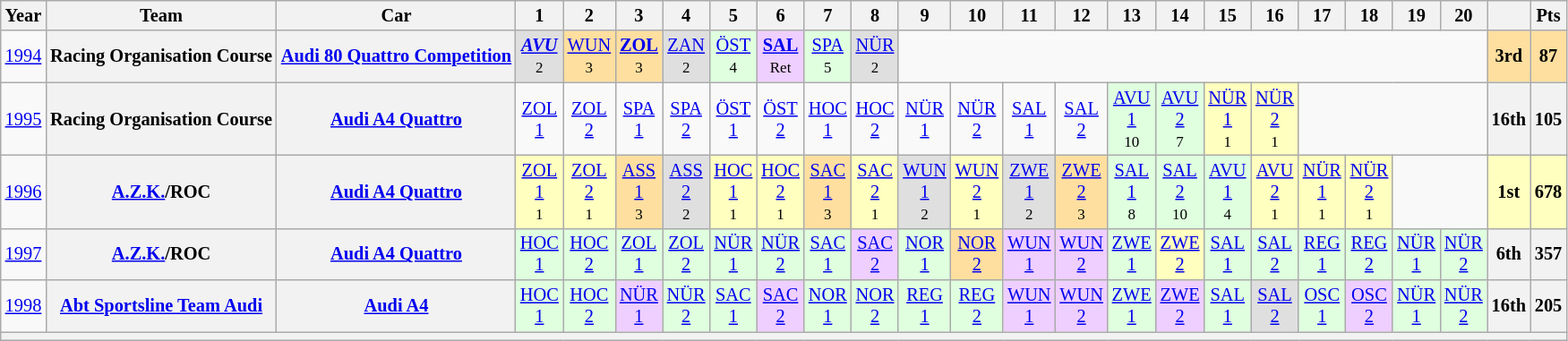<table class="wikitable" style="text-align:center; font-size:85%">
<tr>
<th>Year</th>
<th>Team</th>
<th>Car</th>
<th>1</th>
<th>2</th>
<th>3</th>
<th>4</th>
<th>5</th>
<th>6</th>
<th>7</th>
<th>8</th>
<th>9</th>
<th>10</th>
<th>11</th>
<th>12</th>
<th>13</th>
<th>14</th>
<th>15</th>
<th>16</th>
<th>17</th>
<th>18</th>
<th>19</th>
<th>20</th>
<th></th>
<th>Pts</th>
</tr>
<tr>
<td><a href='#'>1994</a></td>
<th nowrap>Racing Organisation Course</th>
<th nowrap><a href='#'>Audi 80 Quattro Competition</a></th>
<td style="background:#DFDFDF;"><strong><em><a href='#'>AVU</a></em></strong><br><small>2</small></td>
<td style="background:#FFDF9F;"><a href='#'>WUN</a><br><small>3</small></td>
<td style="background:#FFDF9F;"><strong><a href='#'>ZOL</a></strong><br><small>3</small></td>
<td style="background:#DFDFDF;"><a href='#'>ZAN</a><br><small>2</small></td>
<td style="background:#DFFFDF;"><a href='#'>ÖST</a><br><small>4</small></td>
<td style="background:#EFCFFF;"><strong><a href='#'>SAL</a></strong><br><small>Ret</small></td>
<td style="background:#DFFFDF;"><a href='#'>SPA</a><br><small>5</small></td>
<td style="background:#DFDFDF;"><a href='#'>NÜR</a><br><small>2</small></td>
<td colspan=12></td>
<th style="background:#FFDF9F;">3rd</th>
<th style="background:#FFDF9F;">87</th>
</tr>
<tr>
<td><a href='#'>1995</a></td>
<th nowrap>Racing Organisation Course</th>
<th nowrap><a href='#'>Audi A4 Quattro</a></th>
<td><a href='#'>ZOL<br>1</a></td>
<td><a href='#'>ZOL<br>2</a></td>
<td><a href='#'>SPA<br>1</a></td>
<td><a href='#'>SPA<br>2</a></td>
<td><a href='#'>ÖST<br>1</a></td>
<td><a href='#'>ÖST<br>2</a></td>
<td><a href='#'>HOC<br>1</a></td>
<td><a href='#'>HOC<br>2</a></td>
<td><a href='#'>NÜR<br>1</a></td>
<td><a href='#'>NÜR<br>2</a></td>
<td><a href='#'>SAL<br>1</a></td>
<td><a href='#'>SAL<br>2</a></td>
<td style="background:#DFFFDF;"><a href='#'>AVU<br>1</a><br><small>10</small></td>
<td style="background:#DFFFDF;"><a href='#'>AVU<br>2</a><br><small>7</small></td>
<td style="background:#FFFFBF;"><a href='#'>NÜR<br>1</a><br><small>1</small></td>
<td style="background:#FFFFBF;"><a href='#'>NÜR<br>2</a><br><small>1</small></td>
<td colspan=4></td>
<th>16th</th>
<th>105</th>
</tr>
<tr>
<td><a href='#'>1996</a></td>
<th nowrap><a href='#'>A.Z.K.</a>/ROC</th>
<th nowrap><a href='#'>Audi A4 Quattro</a></th>
<td style="background:#FFFFBF;"><a href='#'>ZOL<br>1</a><br><small>1</small></td>
<td style="background:#FFFFBF;"><a href='#'>ZOL<br>2</a><br><small>1</small></td>
<td style="background:#FFDF9F;"><a href='#'>ASS<br>1</a><br><small>3</small></td>
<td style="background:#DFDFDF;"><a href='#'>ASS<br>2</a><br><small>2</small></td>
<td style="background:#FFFFBF;"><a href='#'>HOC<br>1</a><br><small>1</small></td>
<td style="background:#FFFFBF;"><a href='#'>HOC<br>2</a><br><small>1</small></td>
<td style="background:#FFDF9F;"><a href='#'>SAC<br>1</a><br><small>3</small></td>
<td style="background:#FFFFBF;"><a href='#'>SAC<br>2</a><br><small>1</small></td>
<td style="background:#DFDFDF;"><a href='#'>WUN<br>1</a><br><small>2</small></td>
<td style="background:#FFFFBF;"><a href='#'>WUN<br>2</a><br><small>1</small></td>
<td style="background:#DFDFDF;"><a href='#'>ZWE<br>1</a><br><small>2</small></td>
<td style="background:#FFDF9F;"><a href='#'>ZWE<br>2</a><br><small>3</small></td>
<td style="background:#DFFFDF;"><a href='#'>SAL<br>1</a><br><small>8</small></td>
<td style="background:#DFFFDF;"><a href='#'>SAL<br>2</a><br><small>10</small></td>
<td style="background:#DFFFDF;"><a href='#'>AVU<br>1</a><br><small>4</small></td>
<td style="background:#FFFFBF;"><a href='#'>AVU<br>2</a><br><small>1</small></td>
<td style="background:#FFFFBF;"><a href='#'>NÜR<br>1</a><br><small>1</small></td>
<td style="background:#FFFFBF;"><a href='#'>NÜR<br>2</a><br><small>1</small></td>
<td colspan=2></td>
<th style="background:#FFFFBF;">1st</th>
<th style="background:#FFFFBF;">678</th>
</tr>
<tr>
<td><a href='#'>1997</a></td>
<th nowrap><a href='#'>A.Z.K.</a>/ROC</th>
<th nowrap><a href='#'>Audi A4 Quattro</a></th>
<td style="background:#DFFFDF;"><a href='#'>HOC<br>1</a><br></td>
<td style="background:#DFFFDF;"><a href='#'>HOC<br>2</a><br></td>
<td style="background:#DFFFDF;"><a href='#'>ZOL<br>1</a><br></td>
<td style="background:#DFFFDF;"><a href='#'>ZOL<br>2</a><br></td>
<td style="background:#DFFFDF;"><a href='#'>NÜR<br>1</a><br></td>
<td style="background:#DFFFDF;"><a href='#'>NÜR<br>2</a><br></td>
<td style="background:#DFFFDF;"><a href='#'>SAC<br>1</a><br></td>
<td style="background:#EFCFFF;"><a href='#'>SAC<br>2</a><br></td>
<td style="background:#DFFFDF;"><a href='#'>NOR<br>1</a><br></td>
<td style="background:#FFDF9F;"><a href='#'>NOR<br>2</a><br></td>
<td style="background:#EFCFFF;"><a href='#'>WUN<br>1</a><br></td>
<td style="background:#EFCFFF;"><a href='#'>WUN<br>2</a><br></td>
<td style="background:#DFFFDF;"><a href='#'>ZWE<br>1</a><br></td>
<td style="background:#FFFFBF;"><a href='#'>ZWE<br>2</a><br></td>
<td style="background:#DFFFDF;"><a href='#'>SAL<br>1</a><br></td>
<td style="background:#DFFFDF;"><a href='#'>SAL<br>2</a><br></td>
<td style="background:#DFFFDF;"><a href='#'>REG<br>1</a><br></td>
<td style="background:#DFFFDF;"><a href='#'>REG<br>2</a><br></td>
<td style="background:#DFFFDF;"><a href='#'>NÜR<br>1</a><br></td>
<td style="background:#DFFFDF;"><a href='#'>NÜR<br>2</a><br></td>
<th>6th</th>
<th>357</th>
</tr>
<tr>
<td><a href='#'>1998</a></td>
<th nowrap><a href='#'>Abt Sportsline Team Audi</a></th>
<th nowrap><a href='#'>Audi A4</a></th>
<td style="background:#DFFFDF;"><a href='#'>HOC<br>1</a><br></td>
<td style="background:#DFFFDF;"><a href='#'>HOC<br>2</a><br></td>
<td style="background:#EFCFFF;"><a href='#'>NÜR<br>1</a><br></td>
<td style="background:#DFFFDF;"><a href='#'>NÜR<br>2</a><br></td>
<td style="background:#DFFFDF;"><a href='#'>SAC<br>1</a><br></td>
<td style="background:#EFCFFF;"><a href='#'>SAC<br>2</a><br></td>
<td style="background:#DFFFDF;"><a href='#'>NOR<br>1</a><br></td>
<td style="background:#DFFFDF;"><a href='#'>NOR<br>2</a><br></td>
<td style="background:#DFFFDF;"><a href='#'>REG<br>1</a><br></td>
<td style="background:#DFFFDF;"><a href='#'>REG<br>2</a><br></td>
<td style="background:#EFCFFF;"><a href='#'>WUN<br>1</a><br></td>
<td style="background:#EFCFFF;"><a href='#'>WUN<br>2</a><br></td>
<td style="background:#DFFFDF;"><a href='#'>ZWE<br>1</a><br></td>
<td style="background:#EFCFFF;"><a href='#'>ZWE<br>2</a><br></td>
<td style="background:#DFFFDF;"><a href='#'>SAL<br>1</a><br></td>
<td style="background:#DFDFDF;"><a href='#'>SAL<br>2</a><br></td>
<td style="background:#DFFFDF;"><a href='#'>OSC<br>1</a><br></td>
<td style="background:#EFCFFF;"><a href='#'>OSC<br>2</a><br></td>
<td style="background:#DFFFDF;"><a href='#'>NÜR<br>1</a><br></td>
<td style="background:#DFFFDF;"><a href='#'>NÜR<br>2</a><br></td>
<th>16th</th>
<th>205</th>
</tr>
<tr>
<th colspan="25"></th>
</tr>
</table>
